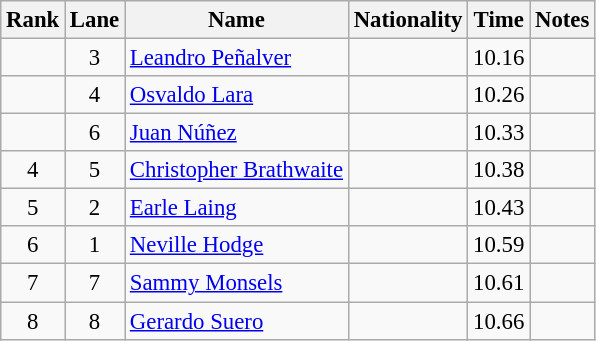<table class="wikitable sortable" style="text-align:center;font-size:95%">
<tr>
<th>Rank</th>
<th>Lane</th>
<th>Name</th>
<th>Nationality</th>
<th>Time</th>
<th>Notes</th>
</tr>
<tr>
<td></td>
<td>3</td>
<td align=left><a href='#'>Leandro Peñalver</a></td>
<td align=left></td>
<td>10.16</td>
<td></td>
</tr>
<tr>
<td></td>
<td>4</td>
<td align=left><a href='#'>Osvaldo Lara</a></td>
<td align=left></td>
<td>10.26</td>
<td></td>
</tr>
<tr>
<td></td>
<td>6</td>
<td align=left><a href='#'>Juan Núñez</a></td>
<td align=left></td>
<td>10.33</td>
<td></td>
</tr>
<tr>
<td>4</td>
<td>5</td>
<td align=left><a href='#'>Christopher Brathwaite</a></td>
<td align=left></td>
<td>10.38</td>
<td></td>
</tr>
<tr>
<td>5</td>
<td>2</td>
<td align=left><a href='#'>Earle Laing</a></td>
<td align=left></td>
<td>10.43</td>
<td></td>
</tr>
<tr>
<td>6</td>
<td>1</td>
<td align=left><a href='#'>Neville Hodge</a></td>
<td align=left></td>
<td>10.59</td>
<td></td>
</tr>
<tr>
<td>7</td>
<td>7</td>
<td align=left><a href='#'>Sammy Monsels</a></td>
<td align=left></td>
<td>10.61</td>
<td></td>
</tr>
<tr>
<td>8</td>
<td>8</td>
<td align=left><a href='#'>Gerardo Suero</a></td>
<td align=left></td>
<td>10.66</td>
<td></td>
</tr>
</table>
